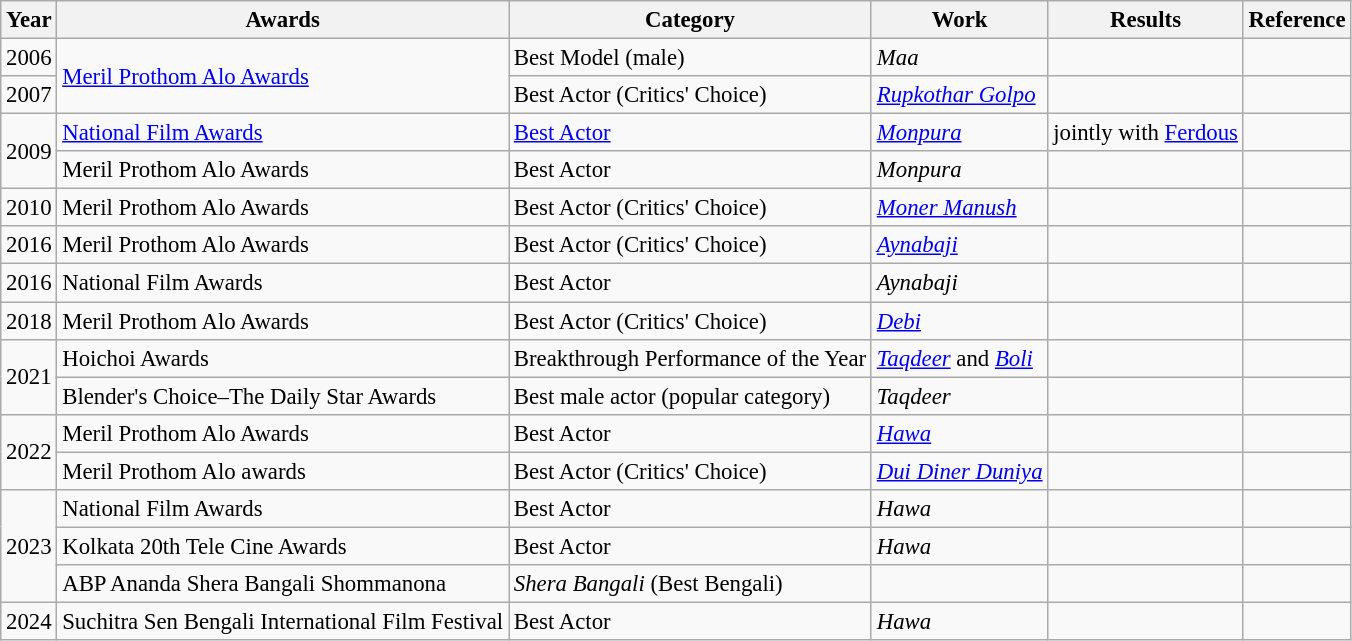<table class="wikitable sortable" style="font-size: 95%;">
<tr>
<th>Year</th>
<th>Awards</th>
<th>Category</th>
<th>Work</th>
<th>Results</th>
<th>Reference</th>
</tr>
<tr>
<td>2006</td>
<td rowspan="2"><a href='#'>Meril Prothom Alo Awards</a></td>
<td>Best Model (male)</td>
<td><em>Maa</em></td>
<td></td>
<td></td>
</tr>
<tr>
<td>2007</td>
<td>Best Actor (Critics' Choice)</td>
<td><em><a href='#'>Rupkothar Golpo</a></em></td>
<td></td>
<td></td>
</tr>
<tr>
<td rowspan="2">2009</td>
<td><a href='#'>National Film Awards</a></td>
<td><a href='#'>Best Actor</a></td>
<td><em><a href='#'>Monpura</a></em></td>
<td> jointly with <a href='#'>Ferdous</a></td>
<td></td>
</tr>
<tr>
<td>Meril Prothom Alo Awards</td>
<td>Best Actor</td>
<td><em>Monpura</em></td>
<td></td>
<td></td>
</tr>
<tr>
<td>2010</td>
<td>Meril Prothom Alo Awards</td>
<td>Best Actor (Critics' Choice)</td>
<td><em><a href='#'>Moner Manush</a></em></td>
<td></td>
<td></td>
</tr>
<tr>
<td>2016</td>
<td>Meril Prothom Alo Awards</td>
<td>Best Actor (Critics' Choice)</td>
<td><em><a href='#'>Aynabaji</a></em></td>
<td></td>
<td></td>
</tr>
<tr>
<td>2016</td>
<td>National Film Awards</td>
<td>Best Actor</td>
<td><em>Aynabaji</em></td>
<td></td>
<td></td>
</tr>
<tr>
<td>2018</td>
<td>Meril Prothom Alo Awards</td>
<td>Best Actor (Critics' Choice)</td>
<td><em><a href='#'>Debi</a></em></td>
<td></td>
<td></td>
</tr>
<tr>
<td rowspan="2">2021</td>
<td>Hoichoi Awards</td>
<td>Breakthrough Performance of the Year</td>
<td><em><a href='#'>Taqdeer</a></em> and <em><a href='#'>Boli</a></em></td>
<td></td>
<td></td>
</tr>
<tr>
<td>Blender's Choice–The Daily Star Awards</td>
<td>Best male actor (popular category)</td>
<td><em>Taqdeer</em></td>
<td></td>
<td></td>
</tr>
<tr>
<td rowspan="2">2022</td>
<td>Meril Prothom Alo Awards</td>
<td>Best Actor</td>
<td><em><a href='#'>Hawa</a></em></td>
<td></td>
<td></td>
</tr>
<tr>
<td>Meril Prothom Alo awards</td>
<td>Best Actor (Critics' Choice)</td>
<td><em><a href='#'>Dui Diner Duniya</a></em></td>
<td></td>
<td></td>
</tr>
<tr>
<td rowspan="3">2023</td>
<td>National Film Awards</td>
<td>Best Actor</td>
<td><em>Hawa</em></td>
<td></td>
<td></td>
</tr>
<tr>
<td>Kolkata 20th Tele Cine Awards</td>
<td>Best Actor</td>
<td><em>Hawa</em></td>
<td></td>
<td></td>
</tr>
<tr>
<td>ABP Ananda Shera Bangali Shommanona</td>
<td><em>Shera Bangali</em> (Best Bengali)</td>
<td></td>
<td></td>
<td></td>
</tr>
<tr>
<td>2024</td>
<td>Suchitra Sen Bengali International Film Festival</td>
<td>Best Actor</td>
<td><em>Hawa</em></td>
<td></td>
<td></td>
</tr>
</table>
